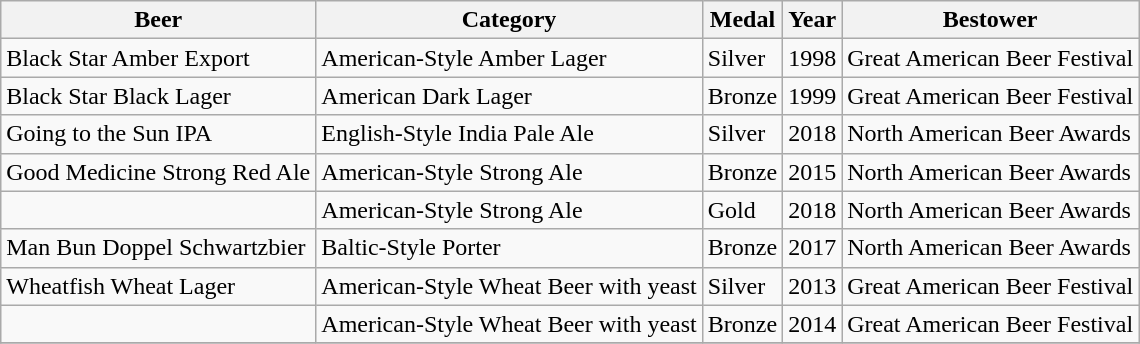<table class="wikitable">
<tr>
<th>Beer</th>
<th>Category</th>
<th>Medal</th>
<th>Year</th>
<th>Bestower</th>
</tr>
<tr>
<td>Black Star Amber Export</td>
<td>American-Style Amber Lager</td>
<td>Silver</td>
<td>1998</td>
<td>Great American Beer Festival</td>
</tr>
<tr>
<td>Black Star Black Lager</td>
<td>American Dark Lager</td>
<td>Bronze</td>
<td>1999</td>
<td>Great American Beer Festival</td>
</tr>
<tr>
<td>Going to the Sun IPA</td>
<td>English-Style India Pale Ale</td>
<td>Silver</td>
<td>2018</td>
<td>North American Beer Awards</td>
</tr>
<tr>
<td>Good Medicine Strong Red Ale</td>
<td>American-Style Strong Ale</td>
<td>Bronze</td>
<td>2015</td>
<td>North American Beer Awards</td>
</tr>
<tr>
<td></td>
<td>American-Style Strong Ale</td>
<td>Gold</td>
<td>2018</td>
<td>North American Beer Awards</td>
</tr>
<tr>
<td>Man Bun Doppel Schwartzbier</td>
<td>Baltic-Style Porter</td>
<td>Bronze</td>
<td>2017</td>
<td>North American Beer Awards</td>
</tr>
<tr>
<td>Wheatfish Wheat Lager</td>
<td>American-Style Wheat Beer with yeast</td>
<td>Silver</td>
<td>2013</td>
<td>Great American Beer Festival</td>
</tr>
<tr>
<td></td>
<td>American-Style Wheat Beer with yeast</td>
<td>Bronze</td>
<td>2014</td>
<td>Great American Beer Festival</td>
</tr>
<tr>
</tr>
</table>
